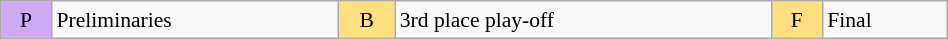<table class="wikitable" style="margin:0.5em auto; font-size:90%; line-height:1.25em;" width=50%;>
<tr>
<td style="background-color:#D0A9F5;text-align:center;">P</td>
<td>Preliminaries</td>
<td style="background-color:#FFDF80;text-align:center;">B</td>
<td>3rd place play-off</td>
<td style="background-color:#FFDF80;text-align:center;">F</td>
<td>Final</td>
</tr>
</table>
